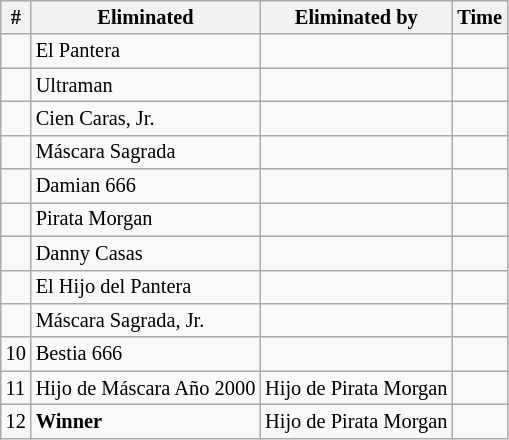<table style="font-size: 85%" class="wikitable sortable">
<tr>
<th><strong>#</strong></th>
<th><strong>Eliminated</strong></th>
<th><strong>Eliminated by</strong></th>
<th><strong>Time</strong></th>
</tr>
<tr>
<td></td>
<td>El Pantera</td>
<td> </td>
<td> </td>
</tr>
<tr>
<td></td>
<td>Ultraman</td>
<td> </td>
<td> </td>
</tr>
<tr>
<td></td>
<td>Cien Caras, Jr.</td>
<td> </td>
<td> </td>
</tr>
<tr>
<td></td>
<td>Máscara Sagrada</td>
<td> </td>
<td> </td>
</tr>
<tr>
<td></td>
<td>Damian 666</td>
<td> </td>
<td> </td>
</tr>
<tr>
<td></td>
<td>Pirata Morgan</td>
<td> </td>
<td> </td>
</tr>
<tr>
<td></td>
<td>Danny Casas</td>
<td> </td>
<td> </td>
</tr>
<tr>
<td></td>
<td>El Hijo del Pantera</td>
<td> </td>
<td> </td>
</tr>
<tr>
<td></td>
<td>Máscara Sagrada, Jr.</td>
<td> </td>
<td> </td>
</tr>
<tr>
<td>10</td>
<td>Bestia 666</td>
<td> </td>
<td> </td>
</tr>
<tr>
<td>11</td>
<td>Hijo de Máscara Año 2000</td>
<td>Hijo de Pirata Morgan</td>
<td> </td>
</tr>
<tr>
<td>12</td>
<td><strong>Winner</strong></td>
<td>Hijo de Pirata Morgan</td>
<td> </td>
</tr>
</table>
